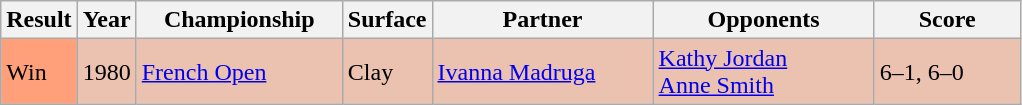<table class="sortable wikitable">
<tr>
<th>Result</th>
<th style="width:30px">Year</th>
<th style="width:130px">Championship</th>
<th style="width:50px">Surface</th>
<th style="width:140px">Partner</th>
<th style="width:140px">Opponents</th>
<th style="width:90px"  class="unsortable">Score</th>
</tr>
<tr style="background:#ebc2af;">
<td style="background:#ffa07a;">Win</td>
<td>1980</td>
<td><a href='#'>French Open</a></td>
<td>Clay</td>
<td> <a href='#'>Ivanna Madruga</a></td>
<td> <a href='#'>Kathy Jordan</a> <br>  <a href='#'>Anne Smith</a></td>
<td>6–1, 6–0</td>
</tr>
</table>
